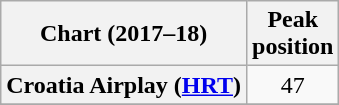<table class="wikitable sortable plainrowheaders" style="text-align:center">
<tr>
<th scope="col">Chart (2017–18)</th>
<th scope="col">Peak<br> position</th>
</tr>
<tr>
<th scope="row">Croatia Airplay (<a href='#'>HRT</a>)</th>
<td>47</td>
</tr>
<tr>
</tr>
</table>
